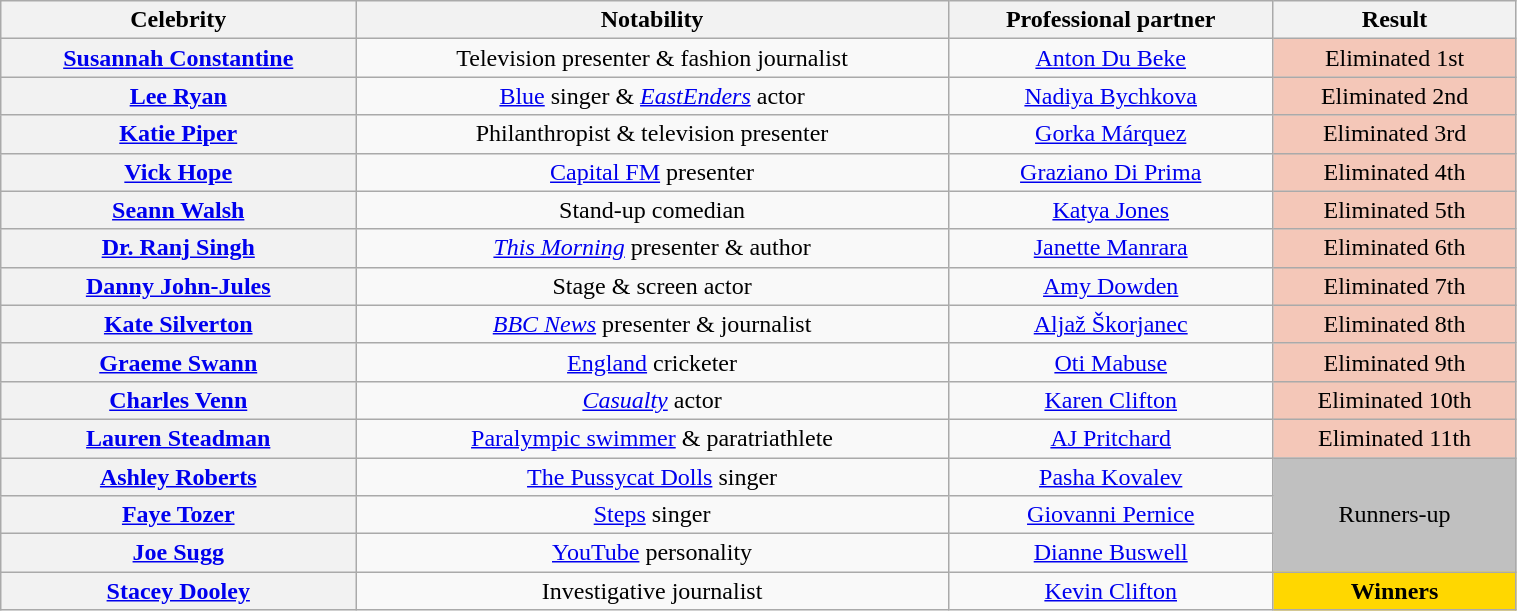<table class="wikitable sortable" style="text-align:center; width:80%">
<tr>
<th scope="col">Celebrity</th>
<th scope="col" class="unsortable">Notability</th>
<th scope="col">Professional partner</th>
<th scope="col">Result</th>
</tr>
<tr>
<th><a href='#'>Susannah Constantine</a></th>
<td>Television presenter & fashion journalist</td>
<td><a href='#'>Anton Du Beke</a></td>
<td bgcolor="f4c7b8">Eliminated 1st</td>
</tr>
<tr>
<th><a href='#'>Lee Ryan</a></th>
<td><a href='#'>Blue</a> singer & <em><a href='#'>EastEnders</a></em> actor</td>
<td><a href='#'>Nadiya Bychkova</a></td>
<td bgcolor="f4c7b8">Eliminated 2nd</td>
</tr>
<tr>
<th><a href='#'>Katie Piper</a></th>
<td>Philanthropist & television presenter</td>
<td><a href='#'>Gorka Márquez</a></td>
<td bgcolor="f4c7b8">Eliminated 3rd</td>
</tr>
<tr>
<th><a href='#'>Vick Hope</a></th>
<td><a href='#'>Capital FM</a> presenter</td>
<td><a href='#'>Graziano Di Prima</a></td>
<td bgcolor="f4c7b8">Eliminated 4th</td>
</tr>
<tr>
<th><a href='#'>Seann Walsh</a></th>
<td>Stand-up comedian</td>
<td><a href='#'>Katya Jones</a></td>
<td bgcolor="f4c7b8">Eliminated 5th</td>
</tr>
<tr>
<th><a href='#'>Dr. Ranj Singh</a></th>
<td><em><a href='#'>This Morning</a></em> presenter & author</td>
<td><a href='#'>Janette Manrara</a></td>
<td bgcolor="f4c7b8">Eliminated 6th</td>
</tr>
<tr>
<th><a href='#'>Danny John-Jules</a></th>
<td>Stage & screen actor</td>
<td><a href='#'>Amy Dowden</a></td>
<td bgcolor="f4c7b8">Eliminated 7th</td>
</tr>
<tr>
<th><a href='#'>Kate Silverton</a></th>
<td><em><a href='#'>BBC News</a></em> presenter & journalist</td>
<td><a href='#'>Aljaž Škorjanec</a></td>
<td bgcolor="f4c7b8">Eliminated 8th</td>
</tr>
<tr>
<th><a href='#'>Graeme Swann</a></th>
<td><a href='#'>England</a> cricketer</td>
<td><a href='#'>Oti Mabuse</a></td>
<td bgcolor="f4c7b8">Eliminated 9th</td>
</tr>
<tr>
<th><a href='#'>Charles Venn</a></th>
<td><em><a href='#'>Casualty</a></em> actor</td>
<td><a href='#'>Karen Clifton</a></td>
<td bgcolor="f4c7b8">Eliminated 10th</td>
</tr>
<tr>
<th><a href='#'>Lauren Steadman</a></th>
<td><a href='#'>Paralympic swimmer</a> & paratriathlete</td>
<td><a href='#'>AJ Pritchard</a></td>
<td bgcolor="f4c7b8">Eliminated 11th</td>
</tr>
<tr>
<th><a href='#'>Ashley Roberts</a></th>
<td><a href='#'>The Pussycat Dolls</a> singer</td>
<td><a href='#'>Pasha Kovalev</a></td>
<td rowspan="3" bgcolor="silver">Runners-up</td>
</tr>
<tr>
<th><a href='#'>Faye Tozer</a></th>
<td><a href='#'>Steps</a> singer</td>
<td><a href='#'>Giovanni Pernice</a></td>
</tr>
<tr>
<th><a href='#'>Joe Sugg</a></th>
<td><a href='#'>YouTube</a> personality</td>
<td><a href='#'>Dianne Buswell</a></td>
</tr>
<tr>
<th><a href='#'>Stacey Dooley</a></th>
<td>Investigative journalist</td>
<td><a href='#'>Kevin Clifton</a></td>
<td bgcolor="gold"><strong>Winners</strong></td>
</tr>
</table>
